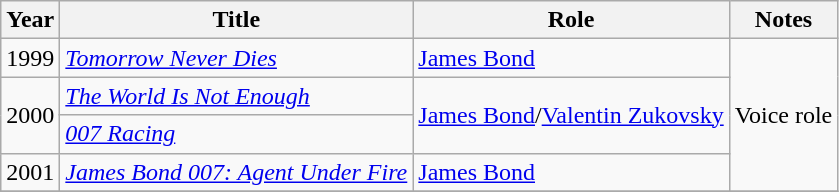<table class="wikitable">
<tr>
<th>Year</th>
<th>Title</th>
<th>Role</th>
<th>Notes</th>
</tr>
<tr>
<td>1999</td>
<td><em><a href='#'>Tomorrow Never Dies</a></em></td>
<td><a href='#'>James Bond</a></td>
<td rowspan="4">Voice role</td>
</tr>
<tr>
<td rowspan="2">2000</td>
<td><em><a href='#'>The World Is Not Enough</a></em></td>
<td rowspan="2"><a href='#'>James Bond</a>/<a href='#'>Valentin Zukovsky</a></td>
</tr>
<tr>
<td><em><a href='#'>007 Racing</a></em></td>
</tr>
<tr>
<td>2001</td>
<td><em><a href='#'>James Bond 007: Agent Under Fire</a></em></td>
<td><a href='#'>James Bond</a></td>
</tr>
<tr>
</tr>
</table>
